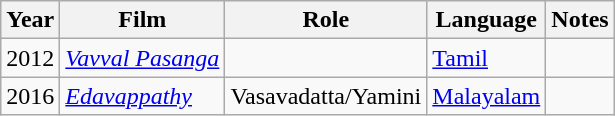<table class="wikitable collapsible sortable" style="text-align:left;">
<tr>
<th>Year</th>
<th>Film</th>
<th>Role</th>
<th>Language</th>
<th>Notes</th>
</tr>
<tr>
<td>2012</td>
<td><em><a href='#'>Vavval Pasanga</a></em></td>
<td></td>
<td><a href='#'>Tamil</a></td>
<td></td>
</tr>
<tr>
<td>2016</td>
<td><em><a href='#'>Edavappathy</a></em></td>
<td>Vasavadatta/Yamini</td>
<td><a href='#'>Malayalam</a></td>
<td></td>
</tr>
</table>
